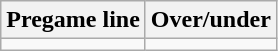<table class="wikitable">
<tr align="center">
<th style=>Pregame line</th>
<th style=>Over/under</th>
</tr>
<tr align="center">
<td></td>
<td></td>
</tr>
</table>
